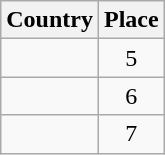<table class="wikitable sortable" style="text-align:center">
<tr>
<th>Country</th>
<th>Place</th>
</tr>
<tr>
<td align=left></td>
<td>5</td>
</tr>
<tr>
<td align=left></td>
<td>6</td>
</tr>
<tr>
<td align=left></td>
<td>7</td>
</tr>
</table>
